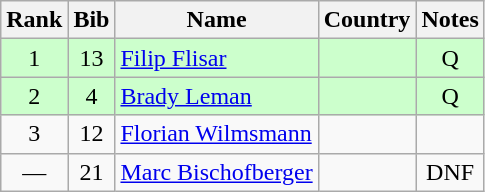<table class="wikitable" style="text-align:center;">
<tr>
<th>Rank</th>
<th>Bib</th>
<th>Name</th>
<th>Country</th>
<th>Notes</th>
</tr>
<tr bgcolor=ccffcc>
<td>1</td>
<td>13</td>
<td align=left><a href='#'>Filip Flisar</a></td>
<td align=left></td>
<td>Q</td>
</tr>
<tr bgcolor=ccffcc>
<td>2</td>
<td>4</td>
<td align=left><a href='#'>Brady Leman</a></td>
<td align=left></td>
<td>Q</td>
</tr>
<tr>
<td>3</td>
<td>12</td>
<td align=left><a href='#'>Florian Wilmsmann</a></td>
<td align=left></td>
<td></td>
</tr>
<tr>
<td>—</td>
<td>21</td>
<td align=left><a href='#'>Marc Bischofberger</a></td>
<td align=left></td>
<td>DNF</td>
</tr>
</table>
